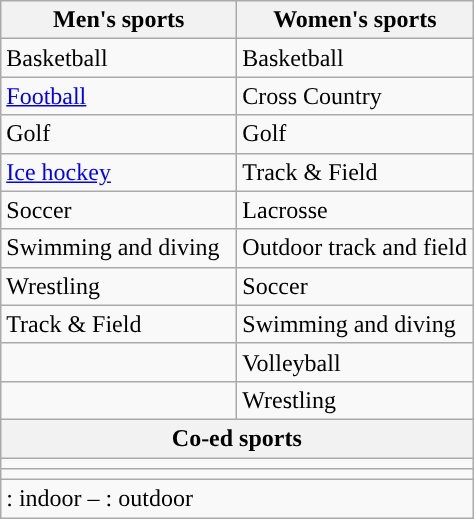<table class="wikitable" style=" ">
<tr>
<th width=150px>Men's sports</th>
<th width=150px>Women's sports</th>
</tr>
<tr>
<td>Basketball</td>
<td>Basketball</td>
</tr>
<tr>
<td><a href='#'>Football</a></td>
<td>Cross Country</td>
</tr>
<tr>
<td>Golf</td>
<td>Golf</td>
</tr>
<tr>
<td><a href='#'>Ice hockey</a></td>
<td>Track & Field</td>
</tr>
<tr>
<td>Soccer</td>
<td>Lacrosse</td>
</tr>
<tr>
<td>Swimming and diving</td>
<td>Outdoor track and field</td>
</tr>
<tr>
<td>Wrestling</td>
<td>Soccer</td>
</tr>
<tr>
<td>Track & Field</td>
<td>Swimming and diving</td>
</tr>
<tr>
<td></td>
<td>Volleyball</td>
</tr>
<tr>
<td></td>
<td>Wrestling</td>
</tr>
<tr>
<th colspan=2>Co-ed sports</th>
</tr>
<tr>
<td colspan=2></td>
</tr>
<tr>
<td colspan=2></td>
</tr>
<tr>
<td colspan="2">: indoor – : outdoor</td>
</tr>
</table>
